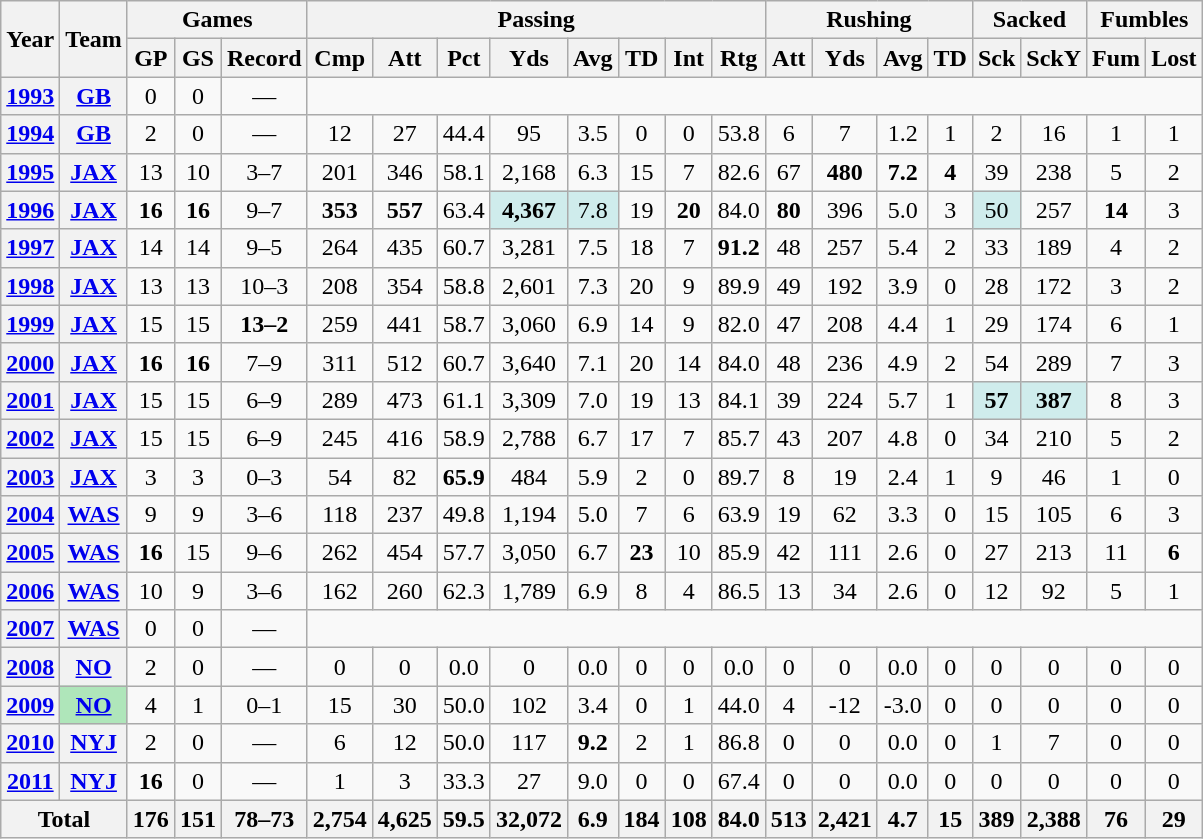<table class="wikitable" style="text-align: center;">
<tr>
<th rowspan="2">Year</th>
<th rowspan="2">Team</th>
<th colspan="3">Games</th>
<th colspan="8">Passing</th>
<th colspan="4">Rushing</th>
<th colspan="2">Sacked</th>
<th colspan="2">Fumbles</th>
</tr>
<tr>
<th>GP</th>
<th>GS</th>
<th>Record</th>
<th>Cmp</th>
<th>Att</th>
<th>Pct</th>
<th>Yds</th>
<th>Avg</th>
<th>TD</th>
<th>Int</th>
<th>Rtg</th>
<th>Att</th>
<th>Yds</th>
<th>Avg</th>
<th>TD</th>
<th>Sck</th>
<th>SckY</th>
<th>Fum</th>
<th>Lost</th>
</tr>
<tr>
<th><a href='#'>1993</a></th>
<th><a href='#'>GB</a></th>
<td>0</td>
<td>0</td>
<td>—</td>
<td colspan="16"></td>
</tr>
<tr>
<th><a href='#'>1994</a></th>
<th><a href='#'>GB</a></th>
<td>2</td>
<td>0</td>
<td>—</td>
<td>12</td>
<td>27</td>
<td>44.4</td>
<td>95</td>
<td>3.5</td>
<td>0</td>
<td>0</td>
<td>53.8</td>
<td>6</td>
<td>7</td>
<td>1.2</td>
<td>1</td>
<td>2</td>
<td>16</td>
<td>1</td>
<td>1</td>
</tr>
<tr>
<th><a href='#'>1995</a></th>
<th><a href='#'>JAX</a></th>
<td>13</td>
<td>10</td>
<td>3–7</td>
<td>201</td>
<td>346</td>
<td>58.1</td>
<td>2,168</td>
<td>6.3</td>
<td>15</td>
<td>7</td>
<td>82.6</td>
<td>67</td>
<td><strong>480</strong></td>
<td><strong>7.2</strong></td>
<td><strong>4</strong></td>
<td>39</td>
<td>238</td>
<td>5</td>
<td>2</td>
</tr>
<tr>
<th><a href='#'>1996</a></th>
<th><a href='#'>JAX</a></th>
<td><strong>16</strong></td>
<td><strong>16</strong></td>
<td>9–7</td>
<td><strong>353</strong></td>
<td><strong>557</strong></td>
<td>63.4</td>
<td style="background:#cfecec;"><strong>4,367</strong></td>
<td style="background:#cfecec;">7.8</td>
<td>19</td>
<td><strong>20</strong></td>
<td>84.0</td>
<td><strong>80</strong></td>
<td>396</td>
<td>5.0</td>
<td>3</td>
<td style="background:#cfecec;">50</td>
<td>257</td>
<td><strong>14</strong></td>
<td>3</td>
</tr>
<tr>
<th><a href='#'>1997</a></th>
<th><a href='#'>JAX</a></th>
<td>14</td>
<td>14</td>
<td>9–5</td>
<td>264</td>
<td>435</td>
<td>60.7</td>
<td>3,281</td>
<td>7.5</td>
<td>18</td>
<td>7</td>
<td><strong>91.2</strong></td>
<td>48</td>
<td>257</td>
<td>5.4</td>
<td>2</td>
<td>33</td>
<td>189</td>
<td>4</td>
<td>2</td>
</tr>
<tr>
<th><a href='#'>1998</a></th>
<th><a href='#'>JAX</a></th>
<td>13</td>
<td>13</td>
<td>10–3</td>
<td>208</td>
<td>354</td>
<td>58.8</td>
<td>2,601</td>
<td>7.3</td>
<td>20</td>
<td>9</td>
<td>89.9</td>
<td>49</td>
<td>192</td>
<td>3.9</td>
<td>0</td>
<td>28</td>
<td>172</td>
<td>3</td>
<td>2</td>
</tr>
<tr>
<th><a href='#'>1999</a></th>
<th><a href='#'>JAX</a></th>
<td>15</td>
<td>15</td>
<td><strong>13–2</strong></td>
<td>259</td>
<td>441</td>
<td>58.7</td>
<td>3,060</td>
<td>6.9</td>
<td>14</td>
<td>9</td>
<td>82.0</td>
<td>47</td>
<td>208</td>
<td>4.4</td>
<td>1</td>
<td>29</td>
<td>174</td>
<td>6</td>
<td>1</td>
</tr>
<tr>
<th><a href='#'>2000</a></th>
<th><a href='#'>JAX</a></th>
<td><strong>16</strong></td>
<td><strong>16</strong></td>
<td>7–9</td>
<td>311</td>
<td>512</td>
<td>60.7</td>
<td>3,640</td>
<td>7.1</td>
<td>20</td>
<td>14</td>
<td>84.0</td>
<td>48</td>
<td>236</td>
<td>4.9</td>
<td>2</td>
<td>54</td>
<td>289</td>
<td>7</td>
<td>3</td>
</tr>
<tr>
<th><a href='#'>2001</a></th>
<th><a href='#'>JAX</a></th>
<td>15</td>
<td>15</td>
<td>6–9</td>
<td>289</td>
<td>473</td>
<td>61.1</td>
<td>3,309</td>
<td>7.0</td>
<td>19</td>
<td>13</td>
<td>84.1</td>
<td>39</td>
<td>224</td>
<td>5.7</td>
<td>1</td>
<td style="background:#cfecec;"><strong>57</strong></td>
<td style="background:#cfecec;"><strong>387</strong></td>
<td>8</td>
<td>3</td>
</tr>
<tr>
<th><a href='#'>2002</a></th>
<th><a href='#'>JAX</a></th>
<td>15</td>
<td>15</td>
<td>6–9</td>
<td>245</td>
<td>416</td>
<td>58.9</td>
<td>2,788</td>
<td>6.7</td>
<td>17</td>
<td>7</td>
<td>85.7</td>
<td>43</td>
<td>207</td>
<td>4.8</td>
<td>0</td>
<td>34</td>
<td>210</td>
<td>5</td>
<td>2</td>
</tr>
<tr>
<th><a href='#'>2003</a></th>
<th><a href='#'>JAX</a></th>
<td>3</td>
<td>3</td>
<td>0–3</td>
<td>54</td>
<td>82</td>
<td><strong>65.9</strong></td>
<td>484</td>
<td>5.9</td>
<td>2</td>
<td>0</td>
<td>89.7</td>
<td>8</td>
<td>19</td>
<td>2.4</td>
<td>1</td>
<td>9</td>
<td>46</td>
<td>1</td>
<td>0</td>
</tr>
<tr>
<th><a href='#'>2004</a></th>
<th><a href='#'>WAS</a></th>
<td>9</td>
<td>9</td>
<td>3–6</td>
<td>118</td>
<td>237</td>
<td>49.8</td>
<td>1,194</td>
<td>5.0</td>
<td>7</td>
<td>6</td>
<td>63.9</td>
<td>19</td>
<td>62</td>
<td>3.3</td>
<td>0</td>
<td>15</td>
<td>105</td>
<td>6</td>
<td>3</td>
</tr>
<tr>
<th><a href='#'>2005</a></th>
<th><a href='#'>WAS</a></th>
<td><strong>16</strong></td>
<td>15</td>
<td>9–6</td>
<td>262</td>
<td>454</td>
<td>57.7</td>
<td>3,050</td>
<td>6.7</td>
<td><strong>23</strong></td>
<td>10</td>
<td>85.9</td>
<td>42</td>
<td>111</td>
<td>2.6</td>
<td>0</td>
<td>27</td>
<td>213</td>
<td>11</td>
<td><strong>6</strong></td>
</tr>
<tr>
<th><a href='#'>2006</a></th>
<th><a href='#'>WAS</a></th>
<td>10</td>
<td>9</td>
<td>3–6</td>
<td>162</td>
<td>260</td>
<td>62.3</td>
<td>1,789</td>
<td>6.9</td>
<td>8</td>
<td>4</td>
<td>86.5</td>
<td>13</td>
<td>34</td>
<td>2.6</td>
<td>0</td>
<td>12</td>
<td>92</td>
<td>5</td>
<td>1</td>
</tr>
<tr>
<th><a href='#'>2007</a></th>
<th><a href='#'>WAS</a></th>
<td>0</td>
<td>0</td>
<td>—</td>
<td colspan="16"></td>
</tr>
<tr>
<th><a href='#'>2008</a></th>
<th><a href='#'>NO</a></th>
<td>2</td>
<td>0</td>
<td>—</td>
<td>0</td>
<td>0</td>
<td>0.0</td>
<td>0</td>
<td>0.0</td>
<td>0</td>
<td>0</td>
<td>0.0</td>
<td>0</td>
<td>0</td>
<td>0.0</td>
<td>0</td>
<td>0</td>
<td>0</td>
<td>0</td>
<td>0</td>
</tr>
<tr>
<th><a href='#'>2009</a></th>
<th style="background:#afe6ba;"><a href='#'>NO</a></th>
<td>4</td>
<td>1</td>
<td>0–1</td>
<td>15</td>
<td>30</td>
<td>50.0</td>
<td>102</td>
<td>3.4</td>
<td>0</td>
<td>1</td>
<td>44.0</td>
<td>4</td>
<td>-12</td>
<td>-3.0</td>
<td>0</td>
<td>0</td>
<td>0</td>
<td>0</td>
<td>0</td>
</tr>
<tr>
<th><a href='#'>2010</a></th>
<th><a href='#'>NYJ</a></th>
<td>2</td>
<td>0</td>
<td>—</td>
<td>6</td>
<td>12</td>
<td>50.0</td>
<td>117</td>
<td><strong>9.2</strong></td>
<td>2</td>
<td>1</td>
<td>86.8</td>
<td>0</td>
<td>0</td>
<td>0.0</td>
<td>0</td>
<td>1</td>
<td>7</td>
<td>0</td>
<td>0</td>
</tr>
<tr>
<th><a href='#'>2011</a></th>
<th><a href='#'>NYJ</a></th>
<td><strong>16</strong></td>
<td>0</td>
<td>—</td>
<td>1</td>
<td>3</td>
<td>33.3</td>
<td>27</td>
<td>9.0</td>
<td>0</td>
<td>0</td>
<td>67.4</td>
<td>0</td>
<td>0</td>
<td>0.0</td>
<td>0</td>
<td>0</td>
<td>0</td>
<td>0</td>
<td>0</td>
</tr>
<tr>
<th colspan="2">Total</th>
<th>176</th>
<th>151</th>
<th>78–73</th>
<th>2,754</th>
<th>4,625</th>
<th>59.5</th>
<th>32,072</th>
<th>6.9</th>
<th>184</th>
<th>108</th>
<th>84.0</th>
<th>513</th>
<th>2,421</th>
<th>4.7</th>
<th>15</th>
<th>389</th>
<th>2,388</th>
<th>76</th>
<th>29</th>
</tr>
</table>
